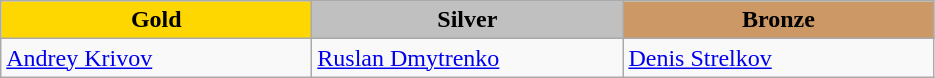<table class="wikitable" style="text-align:left">
<tr align="center">
<td width=200 bgcolor=gold><strong>Gold</strong></td>
<td width=200 bgcolor=silver><strong>Silver</strong></td>
<td width=200 bgcolor=CC9966><strong>Bronze</strong></td>
</tr>
<tr>
<td><a href='#'>Andrey Krivov</a><br><em></em></td>
<td><a href='#'>Ruslan Dmytrenko</a><br><em></em></td>
<td><a href='#'>Denis Strelkov</a><br><em></em></td>
</tr>
</table>
